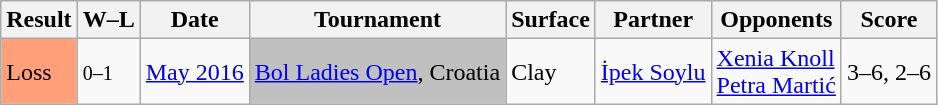<table class="sortable wikitable">
<tr>
<th>Result</th>
<th class="unsortable">W–L</th>
<th>Date</th>
<th>Tournament</th>
<th>Surface</th>
<th>Partner</th>
<th>Opponents</th>
<th class="unsortable">Score</th>
</tr>
<tr>
<td style="background:#ffa07a;">Loss</td>
<td><small>0–1</small></td>
<td><a href='#'>May 2016</a></td>
<td style="background:silver;"><a href='#'>Bol Ladies Open</a>, Croatia</td>
<td>Clay</td>
<td> <a href='#'>İpek Soylu</a></td>
<td> <a href='#'>Xenia Knoll</a> <br>  <a href='#'>Petra Martić</a></td>
<td>3–6, 2–6</td>
</tr>
</table>
